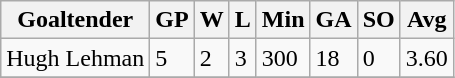<table class="wikitable">
<tr>
<th>Goaltender</th>
<th>GP</th>
<th>W</th>
<th>L</th>
<th>Min</th>
<th>GA</th>
<th>SO</th>
<th>Avg</th>
</tr>
<tr>
<td>Hugh Lehman</td>
<td>5</td>
<td>2</td>
<td>3</td>
<td>300</td>
<td>18</td>
<td>0</td>
<td>3.60</td>
</tr>
<tr>
</tr>
</table>
